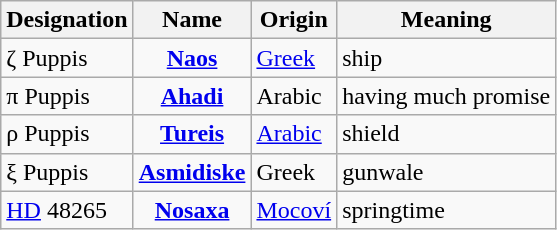<table class="wikitable plainrowheaders defaultcenter sortable">
<tr>
<th scope="col">Designation</th>
<th scope="col">Name</th>
<th scope="col">Origin</th>
<th scope="col">Meaning</th>
</tr>
<tr>
<td>ζ Puppis</td>
<th scope="row" style="background:transparent"><a href='#'>Naos</a></th>
<td><a href='#'>Greek</a></td>
<td>ship</td>
</tr>
<tr>
<td>π Puppis</td>
<th scope="row" style="background:transparent"><a href='#'>Ahadi</a></th>
<td>Arabic</td>
<td>having much promise</td>
</tr>
<tr>
<td>ρ Puppis</td>
<th scope="row" style="background:transparent"><a href='#'>Tureis</a></th>
<td><a href='#'>Arabic</a></td>
<td>shield</td>
</tr>
<tr>
<td>ξ Puppis</td>
<th scope="row" style="background:transparent"><a href='#'>Asmidiske</a></th>
<td>Greek</td>
<td>gunwale</td>
</tr>
<tr>
<td><a href='#'>HD</a> 48265</td>
<th scope="row" style="background:transparent"><a href='#'>Nosaxa</a></th>
<td><a href='#'>Mocoví</a></td>
<td>springtime</td>
</tr>
</table>
